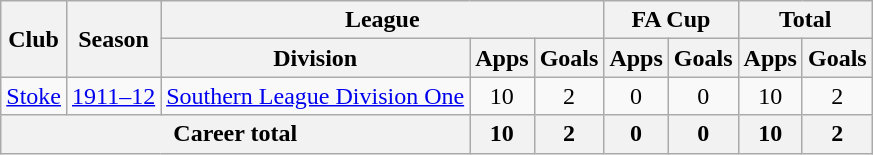<table class="wikitable" style="text-align: center;">
<tr>
<th rowspan="2">Club</th>
<th rowspan="2">Season</th>
<th colspan="3">League</th>
<th colspan="2">FA Cup</th>
<th colspan="2">Total</th>
</tr>
<tr>
<th>Division</th>
<th>Apps</th>
<th>Goals</th>
<th>Apps</th>
<th>Goals</th>
<th>Apps</th>
<th>Goals</th>
</tr>
<tr>
<td><a href='#'>Stoke</a></td>
<td><a href='#'>1911–12</a></td>
<td><a href='#'>Southern League Division One</a></td>
<td>10</td>
<td>2</td>
<td>0</td>
<td>0</td>
<td>10</td>
<td>2</td>
</tr>
<tr>
<th colspan="3">Career total</th>
<th>10</th>
<th>2</th>
<th>0</th>
<th>0</th>
<th>10</th>
<th>2</th>
</tr>
</table>
